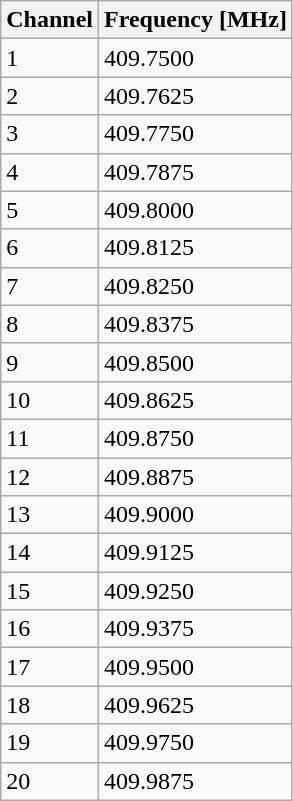<table class="wikitable">
<tr>
<th>Channel</th>
<th>Frequency [MHz]</th>
</tr>
<tr>
<td>1</td>
<td>409.7500</td>
</tr>
<tr>
<td>2</td>
<td>409.7625</td>
</tr>
<tr>
<td>3</td>
<td>409.7750</td>
</tr>
<tr>
<td>4</td>
<td>409.7875</td>
</tr>
<tr>
<td>5</td>
<td>409.8000</td>
</tr>
<tr>
<td>6</td>
<td>409.8125</td>
</tr>
<tr>
<td>7</td>
<td>409.8250</td>
</tr>
<tr>
<td>8</td>
<td>409.8375</td>
</tr>
<tr>
<td>9</td>
<td>409.8500</td>
</tr>
<tr>
<td>10</td>
<td>409.8625</td>
</tr>
<tr>
<td>11</td>
<td>409.8750</td>
</tr>
<tr>
<td>12</td>
<td>409.8875</td>
</tr>
<tr>
<td>13</td>
<td>409.9000</td>
</tr>
<tr>
<td>14</td>
<td>409.9125</td>
</tr>
<tr>
<td>15</td>
<td>409.9250</td>
</tr>
<tr>
<td>16</td>
<td>409.9375</td>
</tr>
<tr>
<td>17</td>
<td>409.9500</td>
</tr>
<tr>
<td>18</td>
<td>409.9625</td>
</tr>
<tr>
<td>19</td>
<td>409.9750</td>
</tr>
<tr>
<td>20</td>
<td>409.9875</td>
</tr>
</table>
